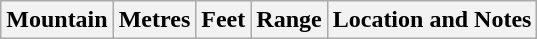<table class="wikitable sortable">
<tr>
<th>Mountain</th>
<th>Metres</th>
<th>Feet</th>
<th>Range</th>
<th>Location and Notes<br>












</th>
</tr>
</table>
